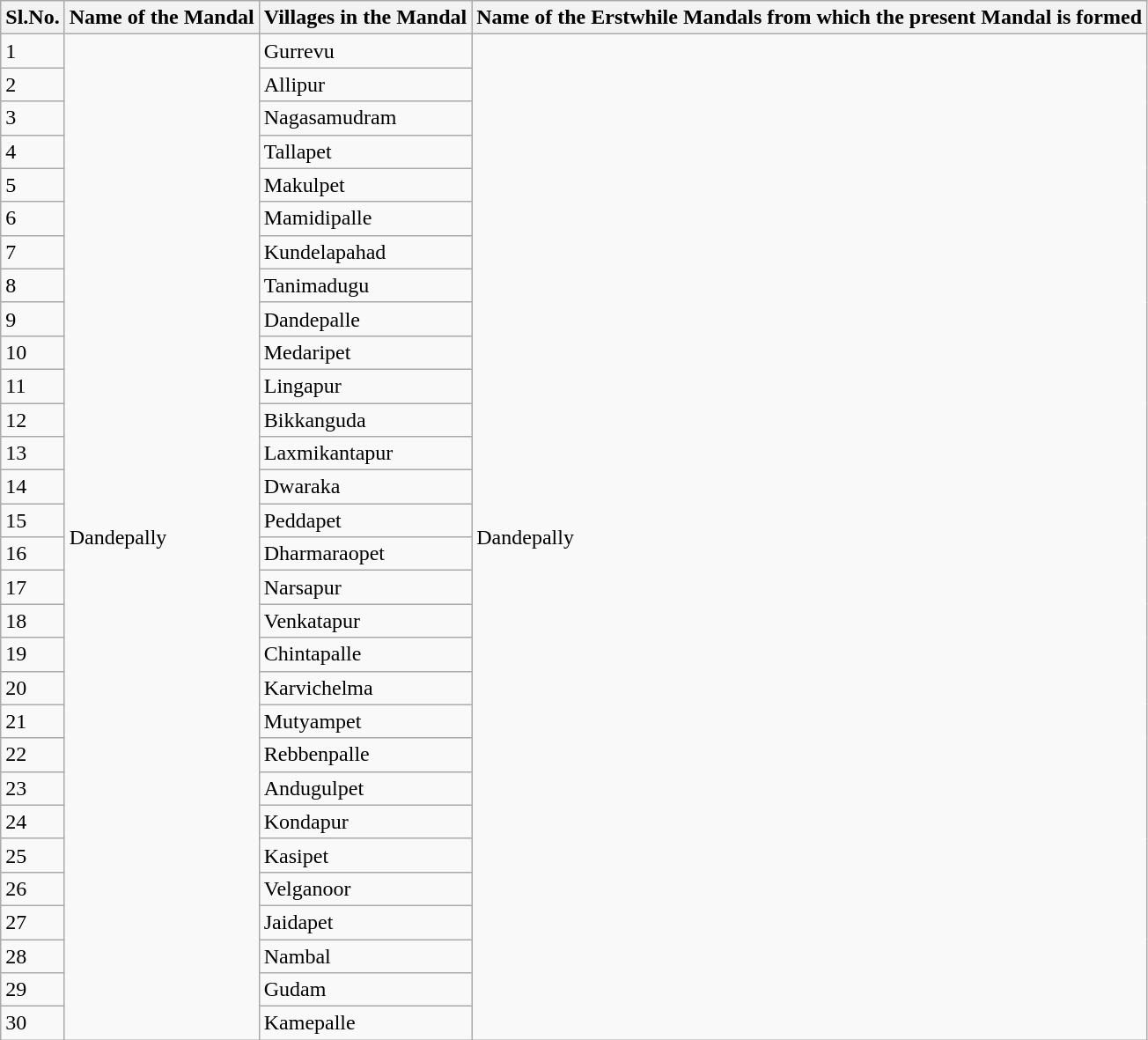<table class="wikitable">
<tr>
<th>Sl.No.</th>
<th>Name of the Mandal</th>
<th>Villages in the Mandal</th>
<th>Name of the Erstwhile Mandals from which the present Mandal is formed</th>
</tr>
<tr>
<td>1</td>
<td rowspan="30">Dandepally</td>
<td>Gurrevu</td>
<td rowspan="30">Dandepally</td>
</tr>
<tr>
<td>2</td>
<td>Allipur</td>
</tr>
<tr>
<td>3</td>
<td>Nagasamudram</td>
</tr>
<tr>
<td>4</td>
<td>Tallapet</td>
</tr>
<tr>
<td>5</td>
<td>Makulpet</td>
</tr>
<tr>
<td>6</td>
<td>Mamidipalle</td>
</tr>
<tr>
<td>7</td>
<td>Kundelapahad</td>
</tr>
<tr>
<td>8</td>
<td>Tanimadugu</td>
</tr>
<tr>
<td>9</td>
<td>Dandepalle</td>
</tr>
<tr>
<td>10</td>
<td>Medaripet</td>
</tr>
<tr>
<td>11</td>
<td>Lingapur</td>
</tr>
<tr>
<td>12</td>
<td>Bikkanguda</td>
</tr>
<tr>
<td>13</td>
<td>Laxmikantapur</td>
</tr>
<tr>
<td>14</td>
<td>Dwaraka</td>
</tr>
<tr>
<td>15</td>
<td>Peddapet</td>
</tr>
<tr>
<td>16</td>
<td>Dharmaraopet</td>
</tr>
<tr>
<td>17</td>
<td>Narsapur</td>
</tr>
<tr>
<td>18</td>
<td>Venkatapur</td>
</tr>
<tr>
<td>19</td>
<td>Chintapalle</td>
</tr>
<tr>
<td>20</td>
<td>Karvichelma</td>
</tr>
<tr>
<td>21</td>
<td>Mutyampet</td>
</tr>
<tr>
<td>22</td>
<td>Rebbenpalle</td>
</tr>
<tr>
<td>23</td>
<td>Andugulpet</td>
</tr>
<tr>
<td>24</td>
<td>Kondapur</td>
</tr>
<tr>
<td>25</td>
<td>Kasipet</td>
</tr>
<tr>
<td>26</td>
<td>Velganoor</td>
</tr>
<tr>
<td>27</td>
<td>Jaidapet</td>
</tr>
<tr>
<td>28</td>
<td>Nambal</td>
</tr>
<tr>
<td>29</td>
<td>Gudam</td>
</tr>
<tr>
<td>30</td>
<td>Kamepalle</td>
</tr>
</table>
